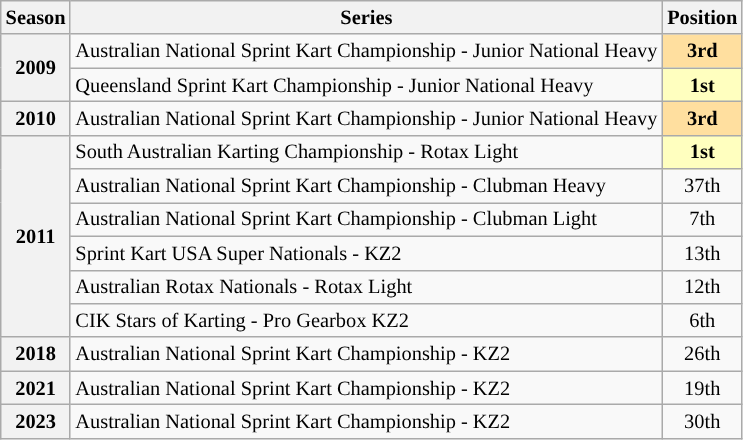<table class="wikitable" style="font-size: 85%; text-align:center">
<tr>
<th>Season</th>
<th>Series</th>
<th>Position</th>
</tr>
<tr>
<th rowspan=2>2009</th>
<td align="left">Australian National Sprint Kart Championship - Junior National Heavy</td>
<td style="background:#FFDF9F"><strong>3rd</strong></td>
</tr>
<tr>
<td align="left">Queensland Sprint Kart Championship - Junior National Heavy</td>
<td style="background:#FFFFBF"><strong>1st</strong></td>
</tr>
<tr>
<th>2010</th>
<td align="left">Australian National Sprint Kart Championship - Junior National Heavy</td>
<td style="background:#FFDF9F"><strong>3rd</strong></td>
</tr>
<tr>
<th rowspan=6>2011</th>
<td align="left">South Australian Karting Championship - Rotax Light</td>
<td style="background:#FFFFBF"><strong>1st</strong></td>
</tr>
<tr>
<td align="left">Australian National Sprint Kart Championship - Clubman Heavy</td>
<td>37th</td>
</tr>
<tr>
<td align="left">Australian National Sprint Kart Championship - Clubman Light</td>
<td>7th</td>
</tr>
<tr>
<td align="left">Sprint Kart USA Super Nationals - KZ2</td>
<td>13th</td>
</tr>
<tr>
<td align="left">Australian Rotax Nationals - Rotax Light</td>
<td>12th</td>
</tr>
<tr>
<td align="left">CIK Stars of Karting - Pro Gearbox KZ2</td>
<td>6th</td>
</tr>
<tr>
<th>2018</th>
<td align="left">Australian National Sprint Kart Championship - KZ2</td>
<td>26th</td>
</tr>
<tr>
<th>2021</th>
<td align="left">Australian National Sprint Kart Championship - KZ2</td>
<td>19th</td>
</tr>
<tr>
<th>2023</th>
<td align="left">Australian National Sprint Kart Championship - KZ2</td>
<td>30th</td>
</tr>
</table>
